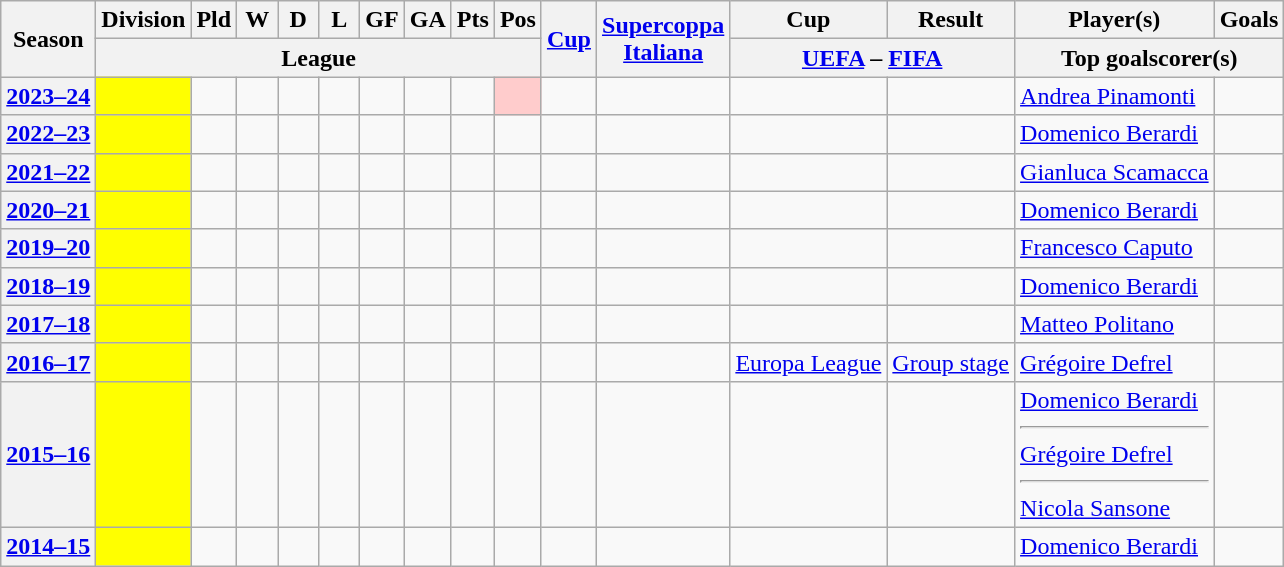<table class="wikitable sortable" style="text-align: center">
<tr>
<th rowspan="2" scope="col">Season</th>
<th scope="col">Division</th>
<th width="20" scope="col">Pld</th>
<th width="20" scope="col">W</th>
<th width="20" scope="col">D</th>
<th width="20" scope="col">L</th>
<th width="20" scope="col">GF</th>
<th width="20" scope="col">GA</th>
<th width="20" scope="col">Pts</th>
<th width="20" scope="col">Pos</th>
<th rowspan="2" scope="col"><a href='#'>Cup</a></th>
<th rowspan="2" scope="col"><a href='#'>Supercoppa<br>Italiana</a></th>
<th scope="col">Cup</th>
<th scope="col">Result</th>
<th scope="col">Player(s)</th>
<th scope="col">Goals</th>
</tr>
<tr class="unsortable">
<th colspan="9" scope="col">League</th>
<th colspan="2" scope="col"><a href='#'>UEFA</a> – <a href='#'>FIFA</a></th>
<th colspan="2" scope="col">Top goalscorer(s)</th>
</tr>
<tr>
<th scope="row"><a href='#'>2023–24</a></th>
<td style="text-align:left;background:#FFFF00"></td>
<td></td>
<td></td>
<td></td>
<td></td>
<td></td>
<td></td>
<td></td>
<td style="background:#FCC"></td>
<td></td>
<td></td>
<td></td>
<td></td>
<td style="text-align:left"><a href='#'>Andrea Pinamonti</a></td>
<td></td>
</tr>
<tr>
<th scope="row"><a href='#'>2022–23</a></th>
<td style="text-align:left;background:#FFFF00"></td>
<td></td>
<td></td>
<td></td>
<td></td>
<td></td>
<td></td>
<td></td>
<td></td>
<td></td>
<td></td>
<td></td>
<td></td>
<td style="text-align:left"><a href='#'>Domenico Berardi</a></td>
<td></td>
</tr>
<tr>
<th scope="row"><a href='#'>2021–22</a></th>
<td style="text-align:left;background:#FFFF00"></td>
<td></td>
<td></td>
<td></td>
<td></td>
<td></td>
<td></td>
<td></td>
<td></td>
<td></td>
<td></td>
<td></td>
<td></td>
<td style="text-align:left"><a href='#'>Gianluca Scamacca</a></td>
<td></td>
</tr>
<tr>
<th scope="row"><a href='#'>2020–21</a></th>
<td style="text-align:left;background:#FFFF00"></td>
<td></td>
<td></td>
<td></td>
<td></td>
<td></td>
<td></td>
<td></td>
<td></td>
<td></td>
<td></td>
<td></td>
<td></td>
<td style="text-align:left"><a href='#'>Domenico Berardi</a></td>
<td></td>
</tr>
<tr>
<th scope="row"><a href='#'>2019–20</a></th>
<td style="text-align:left;background:#FFFF00"></td>
<td></td>
<td></td>
<td></td>
<td></td>
<td></td>
<td></td>
<td></td>
<td></td>
<td></td>
<td></td>
<td></td>
<td></td>
<td style="text-align:left"><a href='#'>Francesco Caputo</a></td>
<td></td>
</tr>
<tr>
<th scope="row"><a href='#'>2018–19</a></th>
<td style="text-align:left;background:#FFFF00"></td>
<td></td>
<td></td>
<td></td>
<td></td>
<td></td>
<td></td>
<td></td>
<td></td>
<td></td>
<td></td>
<td></td>
<td></td>
<td style="text-align:left"><a href='#'>Domenico Berardi</a></td>
<td></td>
</tr>
<tr>
<th scope="row"><a href='#'>2017–18</a></th>
<td style="text-align:left;background:#FFFF00"></td>
<td></td>
<td></td>
<td></td>
<td></td>
<td></td>
<td></td>
<td></td>
<td></td>
<td></td>
<td></td>
<td></td>
<td></td>
<td style="text-align:left"><a href='#'>Matteo Politano</a></td>
<td></td>
</tr>
<tr>
<th scope="row"><a href='#'>2016–17</a></th>
<td style="text-align:left;background:#FFFF00"></td>
<td></td>
<td></td>
<td></td>
<td></td>
<td></td>
<td></td>
<td></td>
<td></td>
<td></td>
<td></td>
<td><a href='#'>Europa League</a></td>
<td><a href='#'>Group stage</a></td>
<td style="text-align:left"><a href='#'>Grégoire Defrel</a></td>
<td></td>
</tr>
<tr>
<th scope="row"><a href='#'>2015–16</a></th>
<td style="text-align:left;background:#FFFF00"></td>
<td></td>
<td></td>
<td></td>
<td></td>
<td></td>
<td></td>
<td></td>
<td></td>
<td></td>
<td></td>
<td></td>
<td></td>
<td style="text-align:left"><a href='#'>Domenico Berardi</a> <hr> <a href='#'>Grégoire Defrel</a> <hr> <a href='#'>Nicola Sansone</a></td>
<td></td>
</tr>
<tr>
<th scope="row"><a href='#'>2014–15</a></th>
<td style="text-align:left;background:#FFFF00"></td>
<td></td>
<td></td>
<td></td>
<td></td>
<td></td>
<td></td>
<td></td>
<td></td>
<td></td>
<td></td>
<td></td>
<td></td>
<td style="text-align:left"><a href='#'>Domenico Berardi</a></td>
<td></td>
</tr>
</table>
